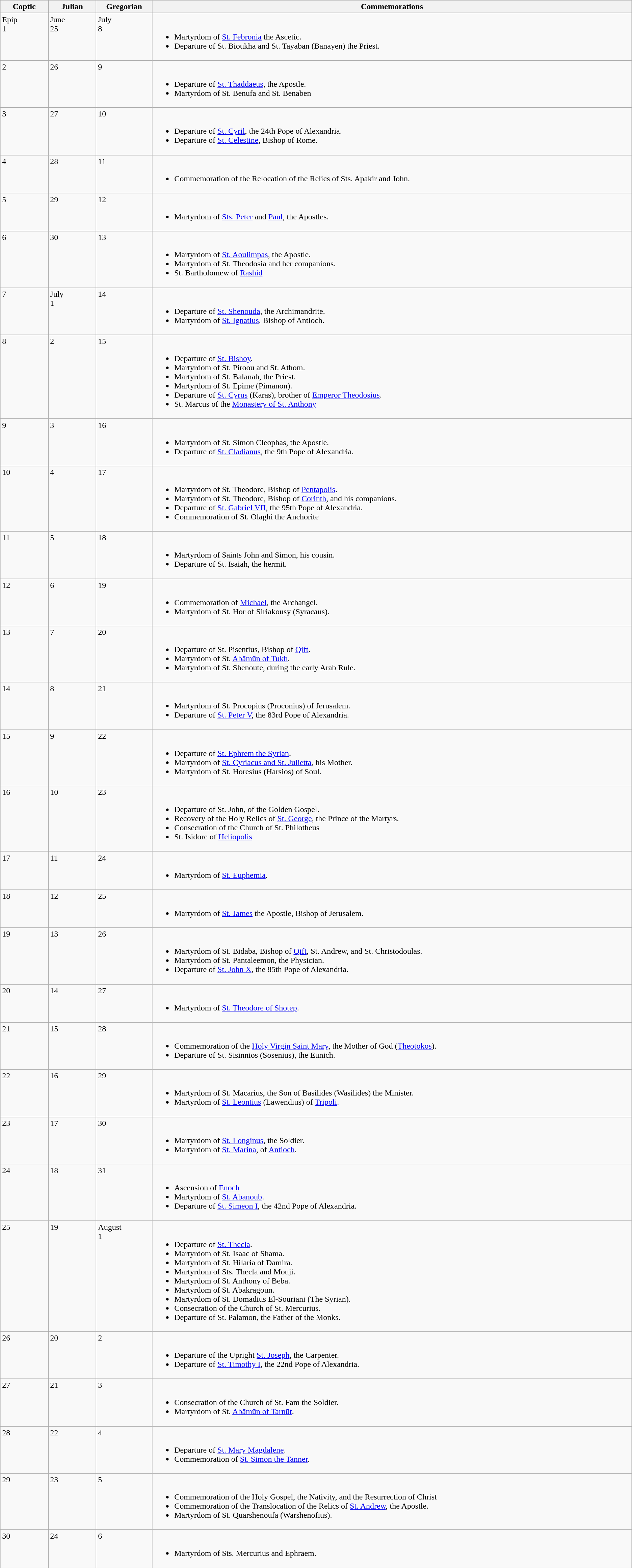<table class="wikitable">
<tr>
<th style="width:5%;">Coptic</th>
<th style="width:5%;">Julian</th>
<th style="width:5%;">Gregorian</th>
<th style="width:50%;">Commemorations</th>
</tr>
<tr valign="top">
<td>Epip<br>1</td>
<td>June<br>25</td>
<td>July<br>8</td>
<td><br><ul><li>Martyrdom of <a href='#'>St. Febronia</a> the Ascetic.</li><li>Departure of St. Bioukha and St. Tayaban (Banayen) the Priest.</li></ul></td>
</tr>
<tr valign="top">
<td>2</td>
<td>26</td>
<td>9</td>
<td><br><ul><li>Departure of <a href='#'>St. Thaddaeus</a>, the Apostle.</li><li>Martyrdom of St. Benufa and St. Benaben</li></ul></td>
</tr>
<tr valign="top">
<td>3</td>
<td>27</td>
<td>10</td>
<td><br><ul><li>Departure of <a href='#'>St. Cyril</a>, the 24th Pope of Alexandria.</li><li>Departure of <a href='#'>St. Celestine</a>, Bishop of Rome.</li></ul></td>
</tr>
<tr valign="top">
<td>4</td>
<td>28</td>
<td>11</td>
<td><br><ul><li>Commemoration of the Relocation of the Relics of Sts. Apakir and John.</li></ul></td>
</tr>
<tr valign="top">
<td>5</td>
<td>29</td>
<td>12</td>
<td><br><ul><li>Martyrdom of <a href='#'>Sts. Peter</a> and <a href='#'>Paul</a>, the Apostles.</li></ul></td>
</tr>
<tr valign="top">
<td>6</td>
<td>30</td>
<td>13</td>
<td><br><ul><li>Martyrdom of <a href='#'>St. Aoulimpas</a>, the Apostle.</li><li>Martyrdom of St. Theodosia and her companions.</li><li>St. Bartholomew of <a href='#'>Rashid</a></li></ul></td>
</tr>
<tr valign="top">
<td>7</td>
<td>July<br>1</td>
<td>14</td>
<td><br><ul><li>Departure of <a href='#'>St. Shenouda</a>, the Archimandrite.</li><li>Martyrdom of <a href='#'>St. Ignatius</a>, Bishop of Antioch.</li></ul></td>
</tr>
<tr valign="top">
<td>8</td>
<td>2</td>
<td>15</td>
<td><br><ul><li>Departure of <a href='#'>St. Bishoy</a>.</li><li>Martyrdom of St. Piroou and St. Athom.</li><li>Martyrdom of St. Balanah, the Priest.</li><li>Martyrdom of St. Epime (Pimanon).</li><li>Departure of <a href='#'>St. Cyrus</a> (Karas), brother of <a href='#'>Emperor Theodosius</a>.</li><li>St. Marcus of the <a href='#'>Monastery of St. Anthony</a></li></ul></td>
</tr>
<tr valign="top">
<td>9</td>
<td>3</td>
<td>16</td>
<td><br><ul><li>Martyrdom of St. Simon Cleophas, the Apostle.</li><li>Departure of <a href='#'>St. Cladianus</a>, the 9th Pope of Alexandria.</li></ul></td>
</tr>
<tr valign="top">
<td>10</td>
<td>4</td>
<td>17</td>
<td><br><ul><li>Martyrdom of St. Theodore, Bishop of <a href='#'>Pentapolis</a>.</li><li>Martyrdom of St. Theodore, Bishop of <a href='#'>Corinth</a>, and his companions.</li><li>Departure of <a href='#'>St. Gabriel VII</a>, the 95th Pope of Alexandria.</li><li>Commemoration of St. Olaghi the Anchorite</li></ul></td>
</tr>
<tr valign="top">
<td>11</td>
<td>5</td>
<td>18</td>
<td><br><ul><li>Martyrdom of Saints John and Simon, his cousin.</li><li>Departure of St. Isaiah, the hermit.</li></ul></td>
</tr>
<tr valign="top">
<td>12</td>
<td>6</td>
<td>19</td>
<td><br><ul><li>Commemoration of <a href='#'>Michael</a>, the Archangel.</li><li>Martyrdom of St. Hor of Siriakousy (Syracaus).</li></ul></td>
</tr>
<tr valign="top">
<td>13</td>
<td>7</td>
<td>20</td>
<td><br><ul><li>Departure of St. Pisentius, Bishop of <a href='#'>Qift</a>.</li><li>Martyrdom of St. <a href='#'>Abāmūn of Tukh</a>.</li><li>Martyrdom of St. Shenoute, during the early Arab Rule.</li></ul></td>
</tr>
<tr valign="top">
<td>14</td>
<td>8</td>
<td>21</td>
<td><br><ul><li>Martyrdom of St. Procopius (Proconius) of Jerusalem.</li><li>Departure of <a href='#'>St. Peter V</a>, the 83rd Pope of Alexandria.</li></ul></td>
</tr>
<tr valign="top">
<td>15</td>
<td>9</td>
<td>22</td>
<td><br><ul><li>Departure of <a href='#'>St. Ephrem the Syrian</a>.</li><li>Martyrdom of <a href='#'>St. Cyriacus and St. Julietta</a>, his Mother.</li><li>Martyrdom of St. Horesius (Harsios) of Soul.</li></ul></td>
</tr>
<tr valign="top">
<td>16</td>
<td>10</td>
<td>23</td>
<td><br><ul><li>Departure of St. John, of the Golden Gospel.</li><li>Recovery of the Holy Relics of <a href='#'>St. George</a>, the Prince of the Martyrs.</li><li>Consecration of the Church of St. Philotheus</li><li>St. Isidore of <a href='#'>Heliopolis</a></li></ul></td>
</tr>
<tr valign="top">
<td>17</td>
<td>11</td>
<td>24</td>
<td><br><ul><li>Martyrdom of <a href='#'>St. Euphemia</a>.</li></ul></td>
</tr>
<tr valign="top">
<td>18</td>
<td>12</td>
<td>25</td>
<td><br><ul><li>Martyrdom of <a href='#'>St. James</a> the Apostle, Bishop of Jerusalem.</li></ul></td>
</tr>
<tr valign="top">
<td>19</td>
<td>13</td>
<td>26</td>
<td><br><ul><li>Martyrdom of St. Bidaba, Bishop of <a href='#'>Qift</a>, St. Andrew, and St. Christodoulas.</li><li>Martyrdom of St. Pantaleemon, the Physician.</li><li>Departure of <a href='#'>St. John X</a>, the 85th Pope of Alexandria.</li></ul></td>
</tr>
<tr valign="top">
<td>20</td>
<td>14</td>
<td>27</td>
<td><br><ul><li>Martyrdom of <a href='#'>St. Theodore of Shotep</a>.</li></ul></td>
</tr>
<tr valign="top">
<td>21</td>
<td>15</td>
<td>28</td>
<td><br><ul><li>Commemoration of the <a href='#'>Holy Virgin Saint Mary</a>, the Mother of God (<a href='#'>Theotokos</a>).</li><li>Departure of St. Sisinnios (Sosenius), the Eunich.</li></ul></td>
</tr>
<tr valign="top">
<td>22</td>
<td>16</td>
<td>29</td>
<td><br><ul><li>Martyrdom of St. Macarius, the Son of Basilides (Wasilides) the Minister.</li><li>Martyrdom of <a href='#'>St. Leontius</a> (Lawendius) of <a href='#'>Tripoli</a>.</li></ul></td>
</tr>
<tr valign="top">
<td>23</td>
<td>17</td>
<td>30</td>
<td><br><ul><li>Martyrdom of <a href='#'>St. Longinus</a>, the Soldier.</li><li>Martyrdom of <a href='#'>St. Marina</a>, of <a href='#'>Antioch</a>.</li></ul></td>
</tr>
<tr valign="top">
<td>24</td>
<td>18</td>
<td>31</td>
<td><br><ul><li>Ascension of <a href='#'>Enoch</a></li><li>Martyrdom of <a href='#'>St. Abanoub</a>.</li><li>Departure of <a href='#'>St. Simeon I</a>, the 42nd Pope of Alexandria.</li></ul></td>
</tr>
<tr valign="top">
<td>25</td>
<td>19</td>
<td>August<br>1</td>
<td><br><ul><li>Departure of <a href='#'>St. Thecla</a>.</li><li>Martyrdom of St. Isaac of Shama.</li><li>Martyrdom of St. Hilaria of Damira.</li><li>Martyrdom of Sts. Thecla and Mouji.</li><li>Martyrdom of St. Anthony of Beba.</li><li>Martyrdom of St. Abakragoun.</li><li>Martyrdom of St. Domadius El-Souriani (The Syrian).</li><li>Consecration of the Church of St. Mercurius.</li><li>Departure of St. Palamon, the Father of the Monks.</li></ul></td>
</tr>
<tr valign="top">
<td>26</td>
<td>20</td>
<td>2</td>
<td><br><ul><li>Departure of the Upright <a href='#'>St. Joseph</a>, the Carpenter.</li><li>Departure of <a href='#'>St. Timothy I</a>, the 22nd Pope of Alexandria.</li></ul></td>
</tr>
<tr valign="top">
<td>27</td>
<td>21</td>
<td>3</td>
<td><br><ul><li>Consecration of the Church of St. Fam the Soldier.</li><li>Martyrdom of St. <a href='#'>Abāmūn of Tarnūt</a>.</li></ul></td>
</tr>
<tr valign="top">
<td>28</td>
<td>22</td>
<td>4</td>
<td><br><ul><li>Departure of <a href='#'>St. Mary Magdalene</a>.</li><li>Commemoration of <a href='#'>St. Simon the Tanner</a>.</li></ul></td>
</tr>
<tr valign="top">
<td>29</td>
<td>23</td>
<td>5</td>
<td><br><ul><li>Commemoration of the Holy Gospel, the Nativity, and the Resurrection of Christ</li><li>Commemoration of the Translocation of the Relics of <a href='#'>St. Andrew</a>, the Apostle.</li><li>Martyrdom of St. Quarshenoufa (Warshenofius).</li></ul></td>
</tr>
<tr valign="top">
<td>30</td>
<td>24</td>
<td>6</td>
<td><br><ul><li>Martyrdom of Sts. Mercurius and Ephraem.</li></ul></td>
</tr>
<tr valign="top">
</tr>
</table>
